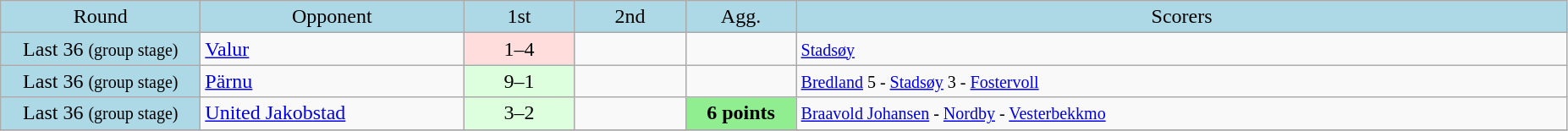<table class="wikitable" style="text-align:center">
<tr bgcolor=lightblue>
<td width=150px>Round</td>
<td width=200px>Opponent</td>
<td width=80px>1st</td>
<td width=80px>2nd</td>
<td width=80px>Agg.</td>
<td width=600px>Scorers</td>
</tr>
<tr>
<td bgcolor=lightblue>Last 36 <small>(group stage)</small></td>
<td align=left> <a href='#'>Valur</a></td>
<td bgcolor="#ffdddd">1–4</td>
<td></td>
<td></td>
<td align=left><small><a href='#'>Stadsøy</a></small></td>
</tr>
<tr>
<td bgcolor=lightblue>Last 36 <small>(group stage)</small></td>
<td align=left> <a href='#'>Pärnu</a></td>
<td bgcolor="#ddffdd">9–1</td>
<td></td>
<td></td>
<td align=left><small><a href='#'>Bredland</a> 5 - <a href='#'>Stadsøy</a> 3 - <a href='#'>Fostervoll</a></small></td>
</tr>
<tr>
<td bgcolor=lightblue>Last 36 <small>(group stage)</small></td>
<td align=left> <a href='#'>United Jakobstad</a></td>
<td bgcolor="#ddffdd">3–2</td>
<td></td>
<td bgcolor=lightgreen><strong>6 points</strong></td>
<td align=left><small><a href='#'>Braavold Johansen</a> - <a href='#'>Nordby</a> - <a href='#'>Vesterbekkmo</a></small></td>
</tr>
<tr>
</tr>
</table>
